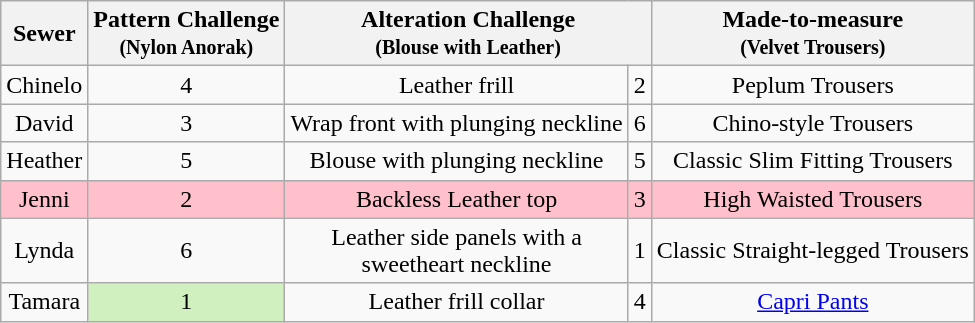<table class="wikitable" style="text-align:center;">
<tr>
<th>Sewer</th>
<th>Pattern Challenge<br><small>(Nylon Anorak)</small></th>
<th colspan=2>Alteration Challenge<br><small>(Blouse with Leather)</small></th>
<th>Made-to-measure<br><small>(Velvet Trousers)</small></th>
</tr>
<tr>
<td>Chinelo</td>
<td>4</td>
<td>Leather frill</td>
<td>2</td>
<td>Peplum Trousers</td>
</tr>
<tr>
<td>David</td>
<td>3</td>
<td>Wrap front with plunging neckline</td>
<td>6</td>
<td>Chino-style Trousers</td>
</tr>
<tr>
<td>Heather</td>
<td>5</td>
<td>Blouse with plunging neckline</td>
<td>5</td>
<td>Classic Slim Fitting Trousers</td>
</tr>
<tr style="background:Pink">
<td>Jenni</td>
<td>2</td>
<td>Backless Leather top</td>
<td>3</td>
<td>High Waisted Trousers</td>
</tr>
<tr>
<td>Lynda</td>
<td>6</td>
<td>Leather side panels with a<br>sweetheart neckline</td>
<td>1</td>
<td>Classic Straight-legged Trousers</td>
</tr>
<tr>
<td>Tamara</td>
<td style="background:#d0f0c0">1</td>
<td>Leather frill collar</td>
<td>4</td>
<td><a href='#'>Capri Pants</a></td>
</tr>
</table>
